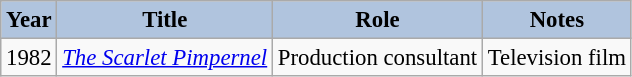<table class="wikitable" style="font-size:95%;">
<tr>
<th style="background:#B0C4DE;">Year</th>
<th style="background:#B0C4DE;">Title</th>
<th style="background:#B0C4DE;">Role</th>
<th style="background:#B0C4DE;">Notes</th>
</tr>
<tr>
<td>1982</td>
<td><em><a href='#'>The Scarlet Pimpernel</a></em></td>
<td>Production consultant</td>
<td>Television film</td>
</tr>
</table>
